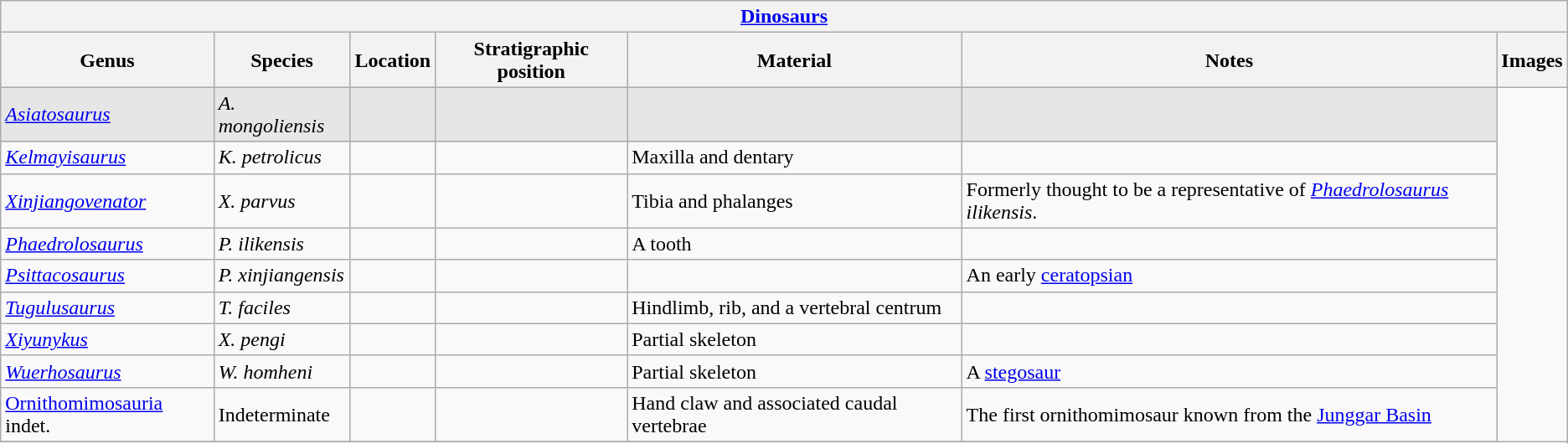<table class="wikitable" align="center">
<tr>
<th colspan="7" align="center"><strong><a href='#'>Dinosaurs</a></strong></th>
</tr>
<tr>
<th>Genus</th>
<th>Species</th>
<th>Location</th>
<th>Stratigraphic position</th>
<th>Material</th>
<th>Notes</th>
<th>Images</th>
</tr>
<tr>
<td style="background:#E6E6E6;"><em><a href='#'>Asiatosaurus</a></em></td>
<td style="background:#E6E6E6;"><em>A. mongoliensis</em></td>
<td style="background:#E6E6E6;"></td>
<td style="background:#E6E6E6;"></td>
<td style="background:#E6E6E6;"></td>
<td style="background:#E6E6E6;"></td>
<td rowspan="100"><br></td>
</tr>
<tr>
<td><em><a href='#'>Kelmayisaurus</a></em></td>
<td><em>K. petrolicus</em></td>
<td></td>
<td></td>
<td>Maxilla and dentary</td>
<td></td>
</tr>
<tr>
<td><em><a href='#'>Xinjiangovenator</a></em></td>
<td><em>X. parvus</em></td>
<td></td>
<td></td>
<td>Tibia and phalanges</td>
<td>Formerly thought to be a representative of <em><a href='#'>Phaedrolosaurus</a></em> <em>ilikensis</em>.</td>
</tr>
<tr>
<td><em><a href='#'>Phaedrolosaurus</a></em></td>
<td><em>P. ilikensis</em></td>
<td></td>
<td></td>
<td>A tooth</td>
<td></td>
</tr>
<tr>
<td><em><a href='#'>Psittacosaurus</a></em></td>
<td><em>P. xinjiangensis</em></td>
<td></td>
<td></td>
<td></td>
<td>An early <a href='#'>ceratopsian</a></td>
</tr>
<tr>
<td><em><a href='#'>Tugulusaurus</a></em></td>
<td><em>T. faciles</em></td>
<td></td>
<td></td>
<td>Hindlimb, rib, and a vertebral centrum</td>
<td></td>
</tr>
<tr>
<td><em><a href='#'>Xiyunykus</a></em></td>
<td><em>X. pengi</em></td>
<td></td>
<td></td>
<td>Partial skeleton</td>
<td></td>
</tr>
<tr>
<td><em><a href='#'>Wuerhosaurus</a></em></td>
<td><em>W. homheni</em></td>
<td></td>
<td></td>
<td>Partial skeleton</td>
<td>A <a href='#'>stegosaur</a></td>
</tr>
<tr>
<td><a href='#'>Ornithomimosauria</a> indet.</td>
<td>Indeterminate</td>
<td></td>
<td></td>
<td>Hand  claw and associated caudal vertebrae</td>
<td>The first ornithomimosaur known from the <a href='#'>Junggar Basin</a></td>
</tr>
<tr>
</tr>
</table>
